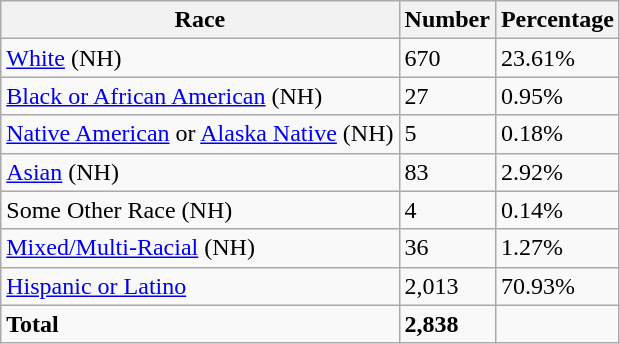<table class="wikitable">
<tr>
<th>Race</th>
<th>Number</th>
<th>Percentage</th>
</tr>
<tr>
<td><a href='#'>White</a> (NH)</td>
<td>670</td>
<td>23.61%</td>
</tr>
<tr>
<td><a href='#'>Black or African American</a> (NH)</td>
<td>27</td>
<td>0.95%</td>
</tr>
<tr>
<td><a href='#'>Native American</a> or <a href='#'>Alaska Native</a> (NH)</td>
<td>5</td>
<td>0.18%</td>
</tr>
<tr>
<td><a href='#'>Asian</a> (NH)</td>
<td>83</td>
<td>2.92%</td>
</tr>
<tr>
<td>Some Other Race (NH)</td>
<td>4</td>
<td>0.14%</td>
</tr>
<tr>
<td><a href='#'>Mixed/Multi-Racial</a> (NH)</td>
<td>36</td>
<td>1.27%</td>
</tr>
<tr>
<td><a href='#'>Hispanic or Latino</a></td>
<td>2,013</td>
<td>70.93%</td>
</tr>
<tr>
<td><strong>Total</strong></td>
<td><strong>2,838</strong></td>
<td></td>
</tr>
</table>
